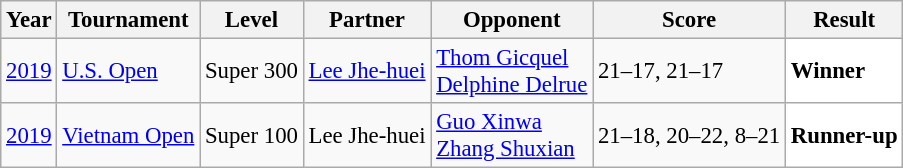<table class="sortable wikitable" style="font-size: 95%;">
<tr>
<th>Year</th>
<th>Tournament</th>
<th>Level</th>
<th>Partner</th>
<th>Opponent</th>
<th>Score</th>
<th>Result</th>
</tr>
<tr>
<td align="center"><a href='#'>2019</a></td>
<td align="left"><a href='#'>U.S. Open</a></td>
<td align="left">Super 300</td>
<td align="left"> <a href='#'>Lee Jhe-huei</a></td>
<td align="left"> <a href='#'>Thom Gicquel</a><br> <a href='#'>Delphine Delrue</a></td>
<td align="left">21–17, 21–17</td>
<td style="text-align:left; background:white"> <strong>Winner</strong></td>
</tr>
<tr>
<td align="center"><a href='#'>2019</a></td>
<td align="left"><a href='#'>Vietnam Open</a></td>
<td align="left">Super 100</td>
<td align="left"> Lee Jhe-huei</td>
<td align="left"> <a href='#'>Guo Xinwa</a><br> <a href='#'>Zhang Shuxian</a></td>
<td align="left">21–18, 20–22, 8–21</td>
<td style="text-align:left; background:white"> <strong>Runner-up</strong></td>
</tr>
</table>
